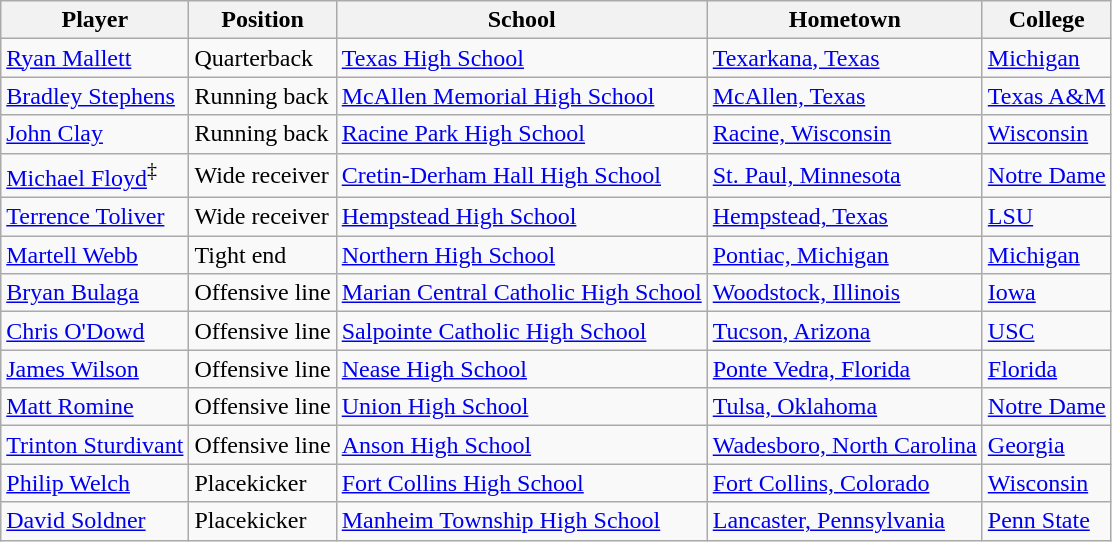<table class="wikitable">
<tr>
<th>Player</th>
<th>Position</th>
<th>School</th>
<th>Hometown</th>
<th>College</th>
</tr>
<tr>
<td><a href='#'>Ryan Mallett</a></td>
<td>Quarterback</td>
<td><a href='#'>Texas High School</a></td>
<td><a href='#'>Texarkana, Texas</a></td>
<td><a href='#'>Michigan</a></td>
</tr>
<tr>
<td><a href='#'>Bradley Stephens</a></td>
<td>Running back</td>
<td><a href='#'>McAllen Memorial High School</a></td>
<td><a href='#'>McAllen, Texas</a></td>
<td><a href='#'>Texas A&M</a></td>
</tr>
<tr>
<td><a href='#'>John Clay</a></td>
<td>Running back</td>
<td><a href='#'>Racine Park High School</a></td>
<td><a href='#'>Racine, Wisconsin</a></td>
<td><a href='#'>Wisconsin</a></td>
</tr>
<tr>
<td><a href='#'>Michael Floyd</a><sup>‡</sup></td>
<td>Wide receiver</td>
<td><a href='#'>Cretin-Derham Hall High School</a></td>
<td><a href='#'>St. Paul, Minnesota</a></td>
<td><a href='#'>Notre Dame</a></td>
</tr>
<tr>
<td><a href='#'>Terrence Toliver</a></td>
<td>Wide receiver</td>
<td><a href='#'>Hempstead High School</a></td>
<td><a href='#'>Hempstead, Texas</a></td>
<td><a href='#'>LSU</a></td>
</tr>
<tr>
<td><a href='#'>Martell Webb</a></td>
<td>Tight end</td>
<td><a href='#'>Northern High School</a></td>
<td><a href='#'>Pontiac, Michigan</a></td>
<td><a href='#'>Michigan</a></td>
</tr>
<tr>
<td><a href='#'>Bryan Bulaga</a></td>
<td>Offensive line</td>
<td><a href='#'>Marian Central Catholic High School</a></td>
<td><a href='#'>Woodstock, Illinois</a></td>
<td><a href='#'>Iowa</a></td>
</tr>
<tr>
<td><a href='#'>Chris O'Dowd</a></td>
<td>Offensive line</td>
<td><a href='#'>Salpointe Catholic High School</a></td>
<td><a href='#'>Tucson, Arizona</a></td>
<td><a href='#'>USC</a></td>
</tr>
<tr>
<td><a href='#'>James Wilson</a></td>
<td>Offensive line</td>
<td><a href='#'>Nease High School</a></td>
<td><a href='#'>Ponte Vedra, Florida</a></td>
<td><a href='#'>Florida</a></td>
</tr>
<tr>
<td><a href='#'>Matt Romine</a></td>
<td>Offensive line</td>
<td><a href='#'>Union High School</a></td>
<td><a href='#'>Tulsa, Oklahoma</a></td>
<td><a href='#'>Notre Dame</a></td>
</tr>
<tr>
<td><a href='#'>Trinton Sturdivant</a></td>
<td>Offensive line</td>
<td><a href='#'>Anson High School</a></td>
<td><a href='#'>Wadesboro, North Carolina</a></td>
<td><a href='#'>Georgia</a></td>
</tr>
<tr>
<td><a href='#'>Philip Welch</a></td>
<td>Placekicker</td>
<td><a href='#'>Fort Collins High School</a></td>
<td><a href='#'>Fort Collins, Colorado</a></td>
<td><a href='#'>Wisconsin</a></td>
</tr>
<tr>
<td><a href='#'>David Soldner</a></td>
<td>Placekicker</td>
<td><a href='#'>Manheim Township High School</a></td>
<td><a href='#'>Lancaster, Pennsylvania</a></td>
<td><a href='#'>Penn State</a></td>
</tr>
</table>
